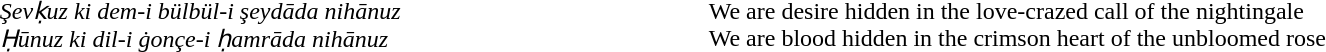<table align=left border=0 cellpadding=2 cellspacing=0 width="98%">
<tr>
<td>     </td>
<td><em>Şevḳuz ki dem-i bülbül-i şeydāda nihānuz<br>Ḥūnuz ki dil-i ġonçe-i ḥamrāda nihānuz</em></td>
<td>We are desire hidden in the love-crazed call of the nightingale<br>We are blood hidden in the crimson heart of the unbloomed rose</td>
</tr>
</table>
